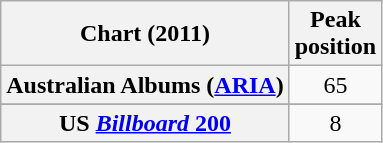<table class="wikitable sortable plainrowheaders">
<tr>
<th scope="col">Chart (2011)</th>
<th scope="col">Peak<br>position</th>
</tr>
<tr>
<th scope="row">Australian Albums (<a href='#'>ARIA</a>)</th>
<td align="center">65</td>
</tr>
<tr>
</tr>
<tr>
</tr>
<tr>
</tr>
<tr>
</tr>
<tr>
</tr>
<tr>
</tr>
<tr>
<th scope="row">US <a href='#'><em>Billboard</em> 200</a></th>
<td align="center">8</td>
</tr>
</table>
